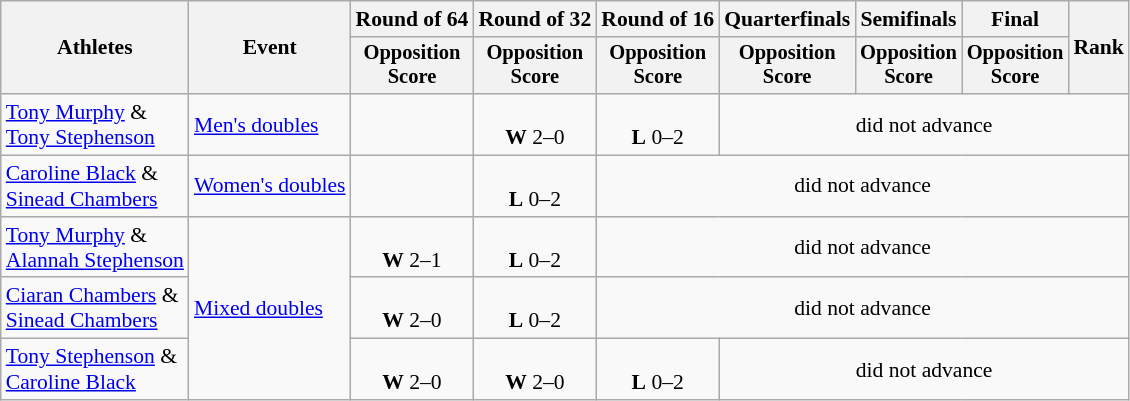<table class=wikitable style="font-size:90%">
<tr>
<th rowspan="2">Athletes</th>
<th rowspan="2">Event</th>
<th>Round of 64</th>
<th>Round of 32</th>
<th>Round of 16</th>
<th>Quarterfinals</th>
<th>Semifinals</th>
<th>Final</th>
<th rowspan=2>Rank</th>
</tr>
<tr style="font-size:95%">
<th>Opposition<br>Score</th>
<th>Opposition<br>Score</th>
<th>Opposition<br>Score</th>
<th>Opposition<br>Score</th>
<th>Opposition<br>Score</th>
<th>Opposition<br>Score</th>
</tr>
<tr align=center>
<td align=left><a href='#'>Tony Murphy</a> &<br><a href='#'>Tony Stephenson</a></td>
<td align=left><a href='#'>Men's doubles</a></td>
<td></td>
<td><br><strong>W</strong> 2–0</td>
<td><br><strong>L</strong> 0–2</td>
<td colspan=4>did not advance</td>
</tr>
<tr align=center>
<td align=left><a href='#'>Caroline Black</a> &<br><a href='#'>Sinead Chambers</a></td>
<td align=left><a href='#'>Women's doubles</a></td>
<td></td>
<td><br><strong>L</strong> 0–2</td>
<td colspan=5>did not advance</td>
</tr>
<tr align=center>
<td align=left><a href='#'>Tony Murphy</a> &<br><a href='#'>Alannah Stephenson</a></td>
<td align=left rowspan="3"><a href='#'>Mixed doubles</a></td>
<td><br><strong>W</strong> 2–1</td>
<td><br><strong>L</strong> 0–2</td>
<td colspan=5>did not advance</td>
</tr>
<tr align=center>
<td align=left><a href='#'>Ciaran Chambers</a> &<br><a href='#'>Sinead Chambers</a></td>
<td><br><strong>W</strong> 2–0</td>
<td><br><strong>L</strong> 0–2</td>
<td colspan=5>did not advance</td>
</tr>
<tr align=center>
<td align=left><a href='#'>Tony Stephenson</a> &<br><a href='#'>Caroline Black</a></td>
<td><br><strong>W</strong> 2–0</td>
<td><br><strong>W</strong> 2–0</td>
<td><br><strong>L</strong> 0–2</td>
<td colspan=4>did not advance</td>
</tr>
</table>
